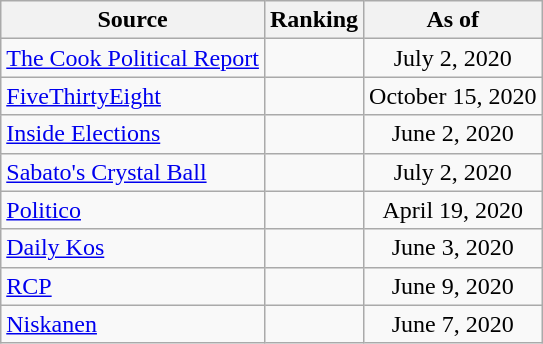<table class="wikitable" style="text-align:center">
<tr>
<th>Source</th>
<th>Ranking</th>
<th>As of</th>
</tr>
<tr>
<td align=left><a href='#'>The Cook Political Report</a></td>
<td></td>
<td>July 2, 2020</td>
</tr>
<tr>
<td align=left><a href='#'>FiveThirtyEight</a></td>
<td></td>
<td>October 15, 2020</td>
</tr>
<tr>
<td align=left><a href='#'>Inside Elections</a></td>
<td></td>
<td>June 2, 2020</td>
</tr>
<tr>
<td align=left><a href='#'>Sabato's Crystal Ball</a></td>
<td></td>
<td>July 2, 2020</td>
</tr>
<tr>
<td align="left"><a href='#'>Politico</a></td>
<td></td>
<td>April 19, 2020</td>
</tr>
<tr>
<td align="left"><a href='#'>Daily Kos</a></td>
<td></td>
<td>June 3, 2020</td>
</tr>
<tr>
<td align="left"><a href='#'>RCP</a></td>
<td></td>
<td>June 9, 2020</td>
</tr>
<tr>
<td align="left"><a href='#'>Niskanen</a></td>
<td></td>
<td>June 7, 2020</td>
</tr>
</table>
